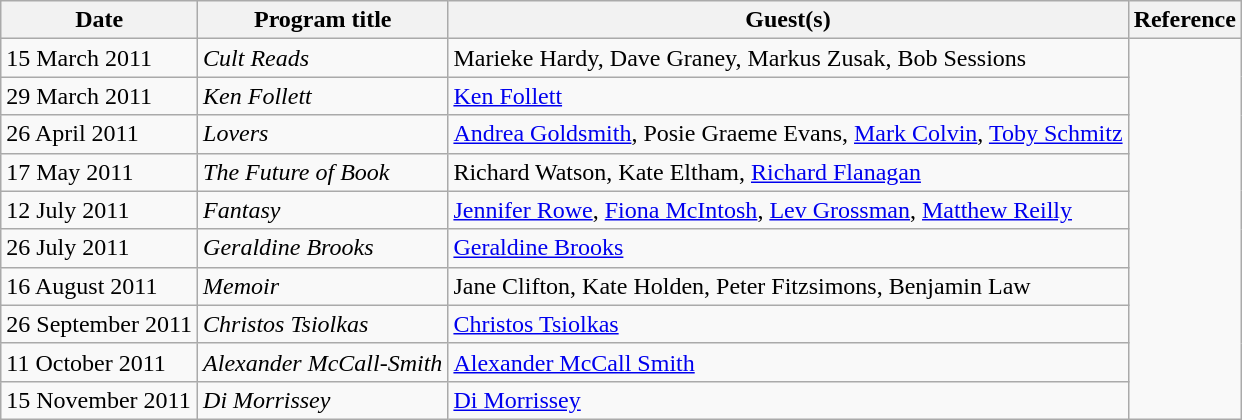<table class="wikitable">
<tr>
<th>Date</th>
<th>Program title</th>
<th>Guest(s)</th>
<th>Reference</th>
</tr>
<tr>
<td>15 March 2011</td>
<td><em>Cult Reads</em></td>
<td>Marieke Hardy, Dave Graney, Markus Zusak, Bob Sessions</td>
<td rowspan=10></td>
</tr>
<tr>
<td>29 March 2011</td>
<td><em>Ken Follett</em></td>
<td><a href='#'>Ken Follett</a></td>
</tr>
<tr>
<td>26 April 2011</td>
<td><em>Lovers</em></td>
<td><a href='#'>Andrea Goldsmith</a>, Posie Graeme Evans, <a href='#'>Mark Colvin</a>, <a href='#'>Toby Schmitz</a></td>
</tr>
<tr>
<td>17 May 2011</td>
<td><em>The Future of Book</em></td>
<td>Richard Watson, Kate Eltham, <a href='#'>Richard Flanagan</a></td>
</tr>
<tr>
<td>12 July 2011</td>
<td><em>Fantasy</em></td>
<td><a href='#'>Jennifer Rowe</a>, <a href='#'>Fiona McIntosh</a>, <a href='#'>Lev Grossman</a>, <a href='#'>Matthew Reilly</a></td>
</tr>
<tr>
<td>26 July 2011</td>
<td><em>Geraldine Brooks</em></td>
<td><a href='#'>Geraldine Brooks</a></td>
</tr>
<tr>
<td>16 August 2011</td>
<td><em>Memoir</em></td>
<td>Jane Clifton, Kate Holden, Peter Fitzsimons, Benjamin Law</td>
</tr>
<tr>
<td>26 September 2011</td>
<td><em>Christos Tsiolkas</em></td>
<td><a href='#'>Christos Tsiolkas</a></td>
</tr>
<tr>
<td>11 October 2011</td>
<td><em>Alexander McCall-Smith</em></td>
<td><a href='#'>Alexander McCall Smith</a></td>
</tr>
<tr>
<td>15 November 2011</td>
<td><em>Di Morrissey</em></td>
<td><a href='#'>Di Morrissey</a></td>
</tr>
</table>
